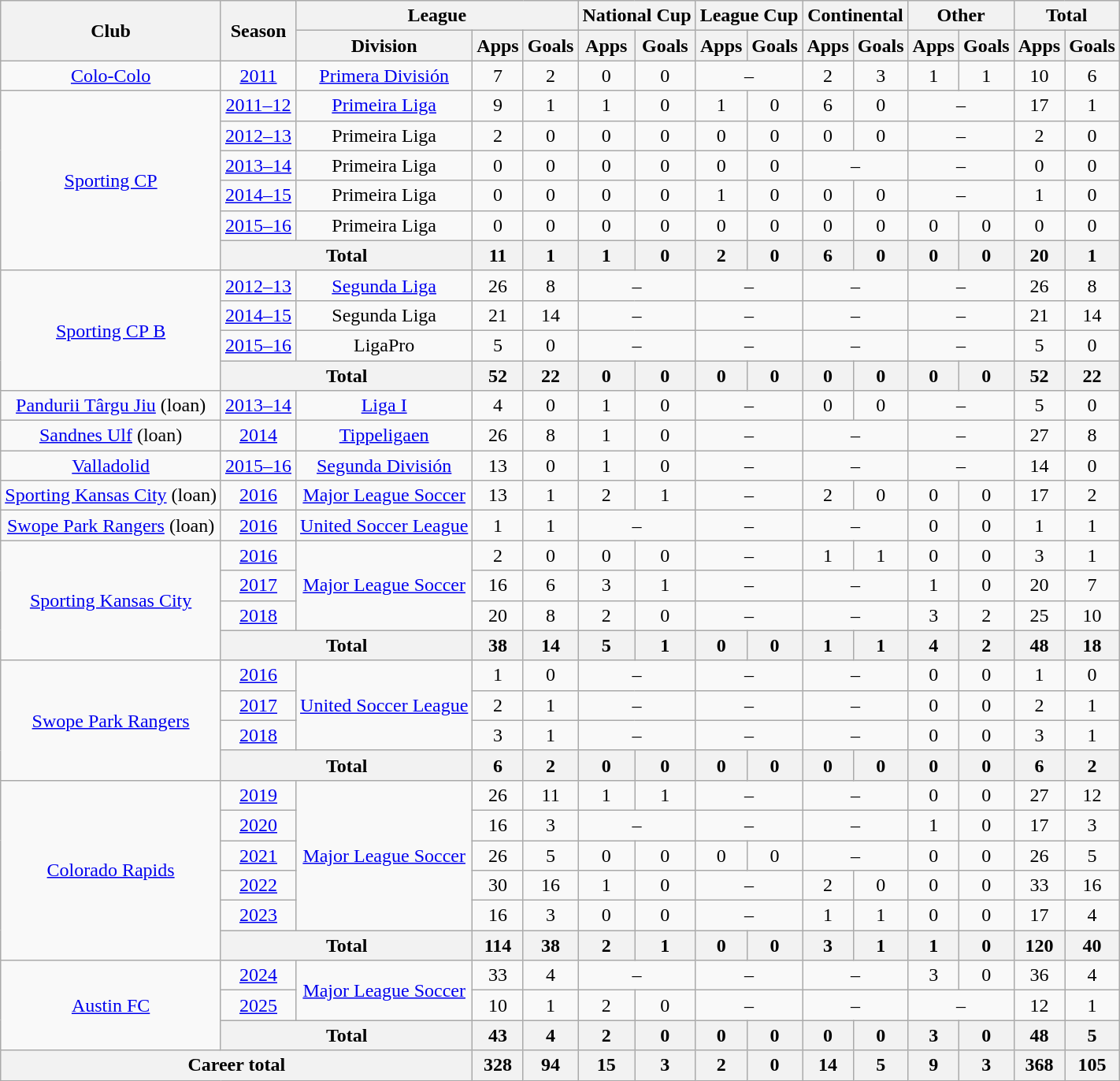<table class="wikitable" style="text-align: center;">
<tr>
<th rowspan=2>Club</th>
<th rowspan=2>Season</th>
<th colspan=3>League</th>
<th colspan=2>National Cup</th>
<th colspan=2>League Cup</th>
<th colspan=2>Continental</th>
<th colspan=2>Other</th>
<th colspan=2>Total</th>
</tr>
<tr>
<th>Division</th>
<th>Apps</th>
<th>Goals</th>
<th>Apps</th>
<th>Goals</th>
<th>Apps</th>
<th>Goals</th>
<th>Apps</th>
<th>Goals</th>
<th>Apps</th>
<th>Goals</th>
<th>Apps</th>
<th>Goals</th>
</tr>
<tr>
<td><a href='#'>Colo-Colo</a></td>
<td><a href='#'>2011</a></td>
<td><a href='#'>Primera División</a></td>
<td>7</td>
<td>2</td>
<td>0</td>
<td>0</td>
<td colspan=2>–</td>
<td>2</td>
<td>3</td>
<td>1</td>
<td>1</td>
<td>10</td>
<td>6</td>
</tr>
<tr>
<td rowspan=6><a href='#'>Sporting CP</a></td>
<td><a href='#'>2011–12</a></td>
<td><a href='#'>Primeira Liga</a></td>
<td>9</td>
<td>1</td>
<td>1</td>
<td>0</td>
<td>1</td>
<td>0</td>
<td>6</td>
<td>0</td>
<td colspan=2>–</td>
<td>17</td>
<td>1</td>
</tr>
<tr>
<td><a href='#'>2012–13</a></td>
<td>Primeira Liga</td>
<td>2</td>
<td>0</td>
<td>0</td>
<td>0</td>
<td>0</td>
<td>0</td>
<td>0</td>
<td>0</td>
<td colspan=2>–</td>
<td>2</td>
<td>0</td>
</tr>
<tr>
<td><a href='#'>2013–14</a></td>
<td>Primeira Liga</td>
<td>0</td>
<td>0</td>
<td>0</td>
<td>0</td>
<td>0</td>
<td>0</td>
<td colspan=2>–</td>
<td colspan=2>–</td>
<td>0</td>
<td>0</td>
</tr>
<tr>
<td><a href='#'>2014–15</a></td>
<td>Primeira Liga</td>
<td>0</td>
<td>0</td>
<td>0</td>
<td>0</td>
<td>1</td>
<td>0</td>
<td>0</td>
<td>0</td>
<td colspan=2>–</td>
<td>1</td>
<td>0</td>
</tr>
<tr>
<td><a href='#'>2015–16</a></td>
<td>Primeira Liga</td>
<td>0</td>
<td>0</td>
<td>0</td>
<td>0</td>
<td>0</td>
<td>0</td>
<td>0</td>
<td>0</td>
<td>0</td>
<td>0</td>
<td>0</td>
<td>0</td>
</tr>
<tr>
<th colspan=2>Total</th>
<th>11</th>
<th>1</th>
<th>1</th>
<th>0</th>
<th>2</th>
<th>0</th>
<th>6</th>
<th>0</th>
<th>0</th>
<th>0</th>
<th>20</th>
<th>1</th>
</tr>
<tr>
<td rowspan=4><a href='#'>Sporting CP B</a></td>
<td><a href='#'>2012–13</a></td>
<td><a href='#'>Segunda Liga</a></td>
<td>26</td>
<td>8</td>
<td colspan=2>–</td>
<td colspan=2>–</td>
<td colspan=2>–</td>
<td colspan=2>–</td>
<td>26</td>
<td>8</td>
</tr>
<tr>
<td><a href='#'>2014–15</a></td>
<td>Segunda Liga</td>
<td>21</td>
<td>14</td>
<td colspan=2>–</td>
<td colspan=2>–</td>
<td colspan=2>–</td>
<td colspan=2>–</td>
<td>21</td>
<td>14</td>
</tr>
<tr>
<td><a href='#'>2015–16</a></td>
<td>LigaPro</td>
<td>5</td>
<td>0</td>
<td colspan=2>–</td>
<td colspan=2>–</td>
<td colspan=2>–</td>
<td colspan=2>–</td>
<td>5</td>
<td>0</td>
</tr>
<tr>
<th colspan=2>Total</th>
<th>52</th>
<th>22</th>
<th>0</th>
<th>0</th>
<th>0</th>
<th>0</th>
<th>0</th>
<th>0</th>
<th>0</th>
<th>0</th>
<th>52</th>
<th>22</th>
</tr>
<tr>
<td><a href='#'>Pandurii Târgu Jiu</a> (loan)</td>
<td><a href='#'>2013–14</a></td>
<td><a href='#'>Liga I</a></td>
<td>4</td>
<td>0</td>
<td>1</td>
<td>0</td>
<td colspan=2>–</td>
<td>0</td>
<td>0</td>
<td colspan=2>–</td>
<td>5</td>
<td>0</td>
</tr>
<tr>
<td><a href='#'>Sandnes Ulf</a> (loan)</td>
<td><a href='#'>2014</a></td>
<td><a href='#'>Tippeligaen</a></td>
<td>26</td>
<td>8</td>
<td>1</td>
<td>0</td>
<td colspan=2>–</td>
<td colspan=2>–</td>
<td colspan=2>–</td>
<td>27</td>
<td>8</td>
</tr>
<tr>
<td><a href='#'>Valladolid</a></td>
<td><a href='#'>2015–16</a></td>
<td><a href='#'>Segunda División</a></td>
<td>13</td>
<td>0</td>
<td>1</td>
<td>0</td>
<td colspan=2>–</td>
<td colspan=2>–</td>
<td colspan=2>–</td>
<td>14</td>
<td>0</td>
</tr>
<tr>
<td><a href='#'>Sporting Kansas City</a> (loan)</td>
<td><a href='#'>2016</a></td>
<td><a href='#'>Major League Soccer</a></td>
<td>13</td>
<td>1</td>
<td>2</td>
<td>1</td>
<td colspan=2>–</td>
<td>2</td>
<td>0</td>
<td>0</td>
<td>0</td>
<td>17</td>
<td>2</td>
</tr>
<tr>
<td><a href='#'>Swope Park Rangers</a> (loan)</td>
<td><a href='#'>2016</a></td>
<td><a href='#'>United Soccer League</a></td>
<td>1</td>
<td>1</td>
<td colspan=2>–</td>
<td colspan=2>–</td>
<td colspan=2>–</td>
<td>0</td>
<td>0</td>
<td>1</td>
<td>1</td>
</tr>
<tr>
<td rowspan=4><a href='#'>Sporting Kansas City</a></td>
<td><a href='#'>2016</a></td>
<td rowspan=3><a href='#'>Major League Soccer</a></td>
<td>2</td>
<td>0</td>
<td>0</td>
<td>0</td>
<td colspan=2>–</td>
<td>1</td>
<td>1</td>
<td>0</td>
<td>0</td>
<td>3</td>
<td>1</td>
</tr>
<tr>
<td><a href='#'>2017</a></td>
<td>16</td>
<td>6</td>
<td>3</td>
<td>1</td>
<td colspan=2>–</td>
<td colspan=2>–</td>
<td>1</td>
<td>0</td>
<td>20</td>
<td>7</td>
</tr>
<tr>
<td><a href='#'>2018</a></td>
<td>20</td>
<td>8</td>
<td>2</td>
<td>0</td>
<td colspan=2>–</td>
<td colspan=2>–</td>
<td>3</td>
<td>2</td>
<td>25</td>
<td>10</td>
</tr>
<tr>
<th colspan=2>Total</th>
<th>38</th>
<th>14</th>
<th>5</th>
<th>1</th>
<th>0</th>
<th>0</th>
<th>1</th>
<th>1</th>
<th>4</th>
<th>2</th>
<th>48</th>
<th>18</th>
</tr>
<tr>
<td rowspan=4><a href='#'>Swope Park Rangers</a></td>
<td><a href='#'>2016</a></td>
<td rowspan=3><a href='#'>United Soccer League</a></td>
<td>1</td>
<td>0</td>
<td colspan=2>–</td>
<td colspan=2>–</td>
<td colspan=2>–</td>
<td>0</td>
<td>0</td>
<td>1</td>
<td>0</td>
</tr>
<tr>
<td><a href='#'>2017</a></td>
<td>2</td>
<td>1</td>
<td colspan=2>–</td>
<td colspan=2>–</td>
<td colspan=2>–</td>
<td>0</td>
<td>0</td>
<td>2</td>
<td>1</td>
</tr>
<tr>
<td><a href='#'>2018</a></td>
<td>3</td>
<td>1</td>
<td colspan=2>–</td>
<td colspan=2>–</td>
<td colspan=2>–</td>
<td>0</td>
<td>0</td>
<td>3</td>
<td>1</td>
</tr>
<tr>
<th colspan=2>Total</th>
<th>6</th>
<th>2</th>
<th>0</th>
<th>0</th>
<th>0</th>
<th>0</th>
<th>0</th>
<th>0</th>
<th>0</th>
<th>0</th>
<th>6</th>
<th>2</th>
</tr>
<tr>
<td rowspan=6><a href='#'>Colorado Rapids</a></td>
<td><a href='#'>2019</a></td>
<td rowspan=5><a href='#'>Major League Soccer</a></td>
<td>26</td>
<td>11</td>
<td>1</td>
<td>1</td>
<td colspan=2>–</td>
<td colspan=2>–</td>
<td>0</td>
<td>0</td>
<td>27</td>
<td>12</td>
</tr>
<tr>
<td><a href='#'>2020</a></td>
<td>16</td>
<td>3</td>
<td colspan=2>–</td>
<td colspan=2>–</td>
<td colspan=2>–</td>
<td>1</td>
<td>0</td>
<td>17</td>
<td>3</td>
</tr>
<tr>
<td><a href='#'>2021</a></td>
<td>26</td>
<td>5</td>
<td>0</td>
<td>0</td>
<td>0</td>
<td>0</td>
<td colspan=2>–</td>
<td>0</td>
<td>0</td>
<td>26</td>
<td>5</td>
</tr>
<tr>
<td><a href='#'>2022</a></td>
<td>30</td>
<td>16</td>
<td>1</td>
<td>0</td>
<td colspan=2>–</td>
<td>2</td>
<td>0</td>
<td>0</td>
<td>0</td>
<td>33</td>
<td>16</td>
</tr>
<tr>
<td><a href='#'>2023</a></td>
<td>16</td>
<td>3</td>
<td>0</td>
<td>0</td>
<td colspan=2>–</td>
<td>1</td>
<td>1</td>
<td>0</td>
<td>0</td>
<td>17</td>
<td>4</td>
</tr>
<tr>
<th colspan=2>Total</th>
<th>114</th>
<th>38</th>
<th>2</th>
<th>1</th>
<th>0</th>
<th>0</th>
<th>3</th>
<th>1</th>
<th>1</th>
<th>0</th>
<th>120</th>
<th>40</th>
</tr>
<tr>
<td rowspan=3><a href='#'>Austin FC</a></td>
<td><a href='#'>2024</a></td>
<td rowspan=2><a href='#'>Major League Soccer</a></td>
<td>33</td>
<td>4</td>
<td colspan=2>–</td>
<td colspan=2>–</td>
<td colspan=2>–</td>
<td>3</td>
<td>0</td>
<td>36</td>
<td>4</td>
</tr>
<tr>
<td><a href='#'>2025</a></td>
<td>10</td>
<td>1</td>
<td>2</td>
<td>0</td>
<td colspan=2>–</td>
<td colspan=2>–</td>
<td colspan=2>–</td>
<td>12</td>
<td>1</td>
</tr>
<tr>
<th colspan=2>Total</th>
<th>43</th>
<th>4</th>
<th>2</th>
<th>0</th>
<th>0</th>
<th>0</th>
<th>0</th>
<th>0</th>
<th>3</th>
<th>0</th>
<th>48</th>
<th>5</th>
</tr>
<tr>
<th colspan=3>Career total</th>
<th>328</th>
<th>94</th>
<th>15</th>
<th>3</th>
<th>2</th>
<th>0</th>
<th>14</th>
<th>5</th>
<th>9</th>
<th>3</th>
<th>368</th>
<th>105</th>
</tr>
</table>
